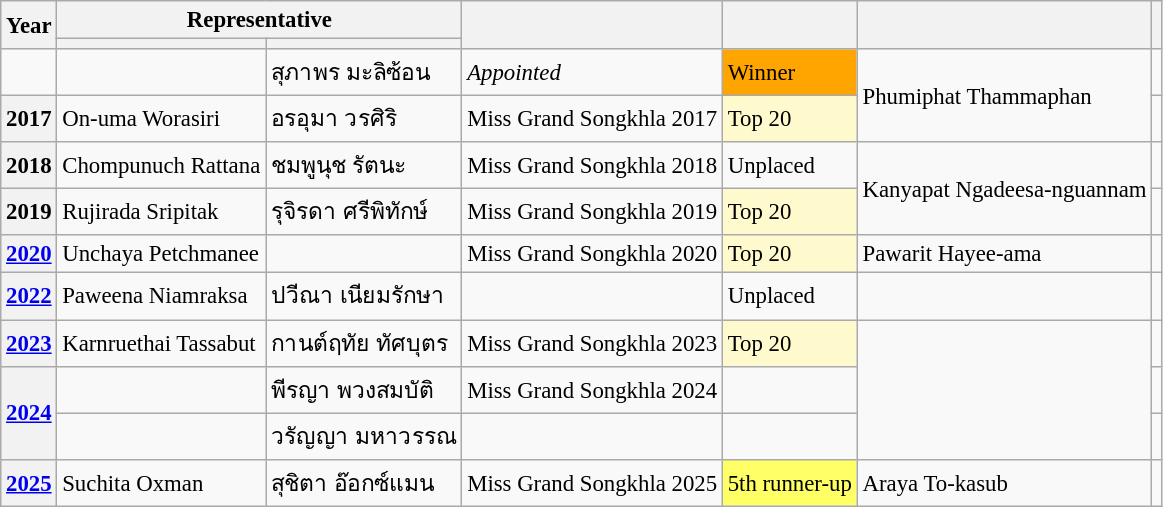<table class="wikitable defaultcenter col2left col3left col6left" style="font-size:95%;">
<tr>
<th rowspan="2">Year</th>
<th colspan="2">Representative</th>
<th rowspan="2"></th>
<th rowspan="2"><br></th>
<th rowspan="2"></th>
<th rowspan="2"></th>
</tr>
<tr>
<th></th>
<th></th>
</tr>
<tr>
<td></td>
<td></td>
<td>สุภาพร มะลิซ้อน</td>
<td><em>Appointed</em></td>
<td bgcolor=Orange>Winner</td>
<td rowspan="2">Phumiphat Thammaphan</td>
<td></td>
</tr>
<tr>
<th>2017</th>
<td>On-uma Worasiri</td>
<td>อรอุมา วรศิริ</td>
<td>Miss Grand Songkhla 2017</td>
<td bgcolor=#FFFACD>Top 20</td>
<td></td>
</tr>
<tr>
<th>2018</th>
<td>Chompunuch Rattana</td>
<td>ชมพูนุช รัตนะ</td>
<td>Miss Grand Songkhla 2018</td>
<td>Unplaced</td>
<td rowspan=2>Kanyapat Ngadeesa-nguannam</td>
<td></td>
</tr>
<tr>
<th>2019</th>
<td>Rujirada Sripitak</td>
<td>รุจิรดา ศรีพิทักษ์</td>
<td>Miss Grand Songkhla 2019</td>
<td bgcolor=#FFFACD>Top 20</td>
<td></td>
</tr>
<tr>
<th><a href='#'>2020</a></th>
<td>Unchaya Petchmanee</td>
<td></td>
<td>Miss Grand Songkhla 2020</td>
<td bgcolor=#FFFACD>Top 20</td>
<td>Pawarit Hayee-ama</td>
<td></td>
</tr>
<tr>
<th><a href='#'>2022</a></th>
<td>Paweena Niamraksa</td>
<td>ปวีณา เนียมรักษา</td>
<td></td>
<td>Unplaced</td>
<td></td>
<td></td>
</tr>
<tr>
<th><a href='#'>2023</a></th>
<td>Karnruethai Tassabut</td>
<td>กานต์ฤทัย ทัศบุตร</td>
<td>Miss Grand Songkhla 2023</td>
<td bgcolor=#FFFACD>Top 20</td>
<td rowspan=3></td>
<td></td>
</tr>
<tr>
<th rowspan=2><a href='#'>2024</a></th>
<td></td>
<td>พีรญา พวงสมบัติ</td>
<td>Miss Grand Songkhla 2024</td>
<td></td>
<td></td>
</tr>
<tr>
<td></td>
<td>วรัญญา มหาวรรณ</td>
<td></td>
<td></td>
<td></td>
</tr>
<tr>
<th><a href='#'>2025</a></th>
<td>Suchita Oxman</td>
<td>สุชิตา อ๊อกซ์แมน</td>
<td>Miss Grand Songkhla 2025</td>
<td bgcolor=#FFFF66>5th runner-up</td>
<td>Araya To-kasub</td>
<td></td>
</tr>
</table>
